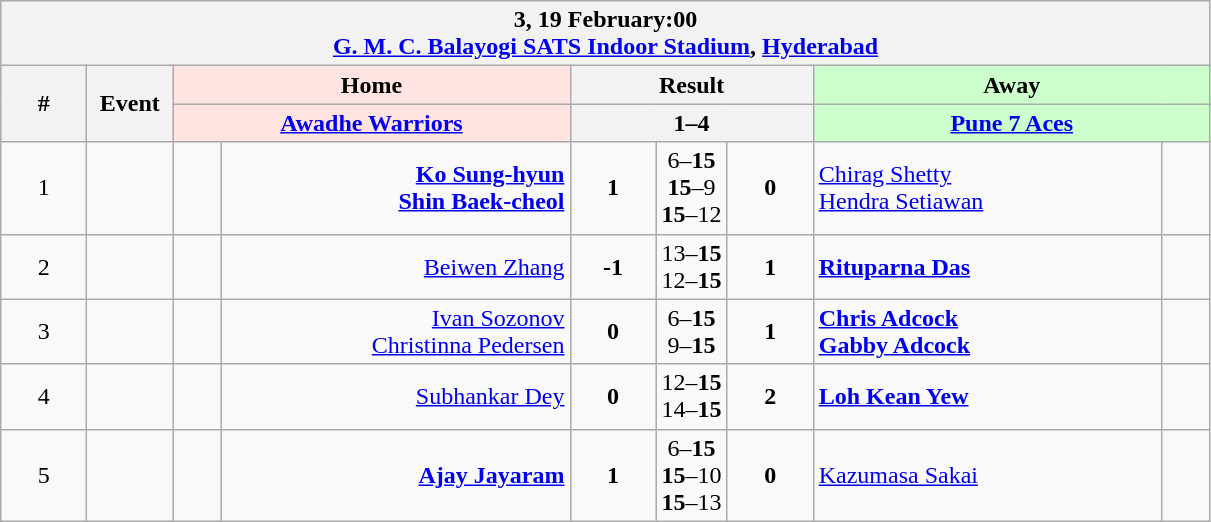<table class="wikitable">
<tr>
<th colspan="9">3, 19 February:00<br><a href='#'>G. M. C. Balayogi SATS Indoor Stadium</a>, <a href='#'>Hyderabad</a></th>
</tr>
<tr>
<th rowspan="2" width="50">#</th>
<th rowspan="2" width="50">Event</th>
<th colspan="2" width="250" style="background-color:#ffe4e1">Home</th>
<th colspan="3" width="150">Result</th>
<th colspan="2" width="250" style="background-color:#ccffcc">Away</th>
</tr>
<tr>
<th colspan="2" style="background-color:#ffe4e1"><a href='#'>Awadhe Warriors</a></th>
<th colspan="3">1–4</th>
<th colspan="2" style="background-color:#ccffcc"><a href='#'>Pune 7 Aces</a></th>
</tr>
<tr>
<td align="center">1</td>
<td align="center"></td>
<td align="center" width="25"></td>
<td align="right" width="225"><strong><a href='#'>Ko Sung-hyun</a> </strong><br><strong><a href='#'>Shin Baek-cheol</a> </strong></td>
<td align="center" width="50"><strong>1</strong></td>
<td align="center">6–<strong>15</strong><br><strong>15</strong>–9<br><strong>15</strong>–12</td>
<td align="center" width="50"><strong>0</strong></td>
<td align="left" width="225"> <a href='#'>Chirag Shetty</a><br> <a href='#'>Hendra Setiawan</a></td>
<td align="center" width="25"></td>
</tr>
<tr>
<td align="center">2</td>
<td align="center"></td>
<td align="center"></td>
<td align="right"><a href='#'>Beiwen Zhang</a> </td>
<td align="center"><strong>-1</strong></td>
<td align="center">13–<strong>15</strong><br>12–<strong>15</strong></td>
<td align="center"><strong>1</strong></td>
<td align="left"><strong> <a href='#'>Rituparna Das</a></strong></td>
<td align="center"></td>
</tr>
<tr>
<td align="center">3</td>
<td align="center"></td>
<td align="center"></td>
<td align="right"><a href='#'>Ivan Sozonov</a> <br><a href='#'>Christinna Pedersen</a> </td>
<td align="center"><strong>0</strong></td>
<td align="center">6–<strong>15</strong><br>9–<strong>15</strong></td>
<td align="center"><strong>1</strong></td>
<td align="left"><strong> <a href='#'>Chris Adcock</a><br> <a href='#'>Gabby Adcock</a></strong></td>
<td align="center"></td>
</tr>
<tr>
<td align="center">4</td>
<td align="center"></td>
<td align="center"></td>
<td align="right"><a href='#'>Subhankar Dey</a> </td>
<td align="center"><strong>0</strong></td>
<td align="center">12–<strong>15</strong><br>14–<strong>15</strong></td>
<td align="center"><strong>2</strong></td>
<td align="left"><strong> <a href='#'>Loh Kean Yew</a></strong></td>
<td align="center"></td>
</tr>
<tr>
<td align="center">5</td>
<td align="center"></td>
<td align="center"></td>
<td align="right"><strong><a href='#'>Ajay Jayaram</a> </strong></td>
<td align="center"><strong>1</strong></td>
<td align="center">6–<strong>15</strong><br><strong>15</strong>–10<br><strong>15</strong>–13</td>
<td align="center"><strong>0</strong></td>
<td align="left"> <a href='#'>Kazumasa Sakai</a></td>
<td align="center"></td>
</tr>
</table>
